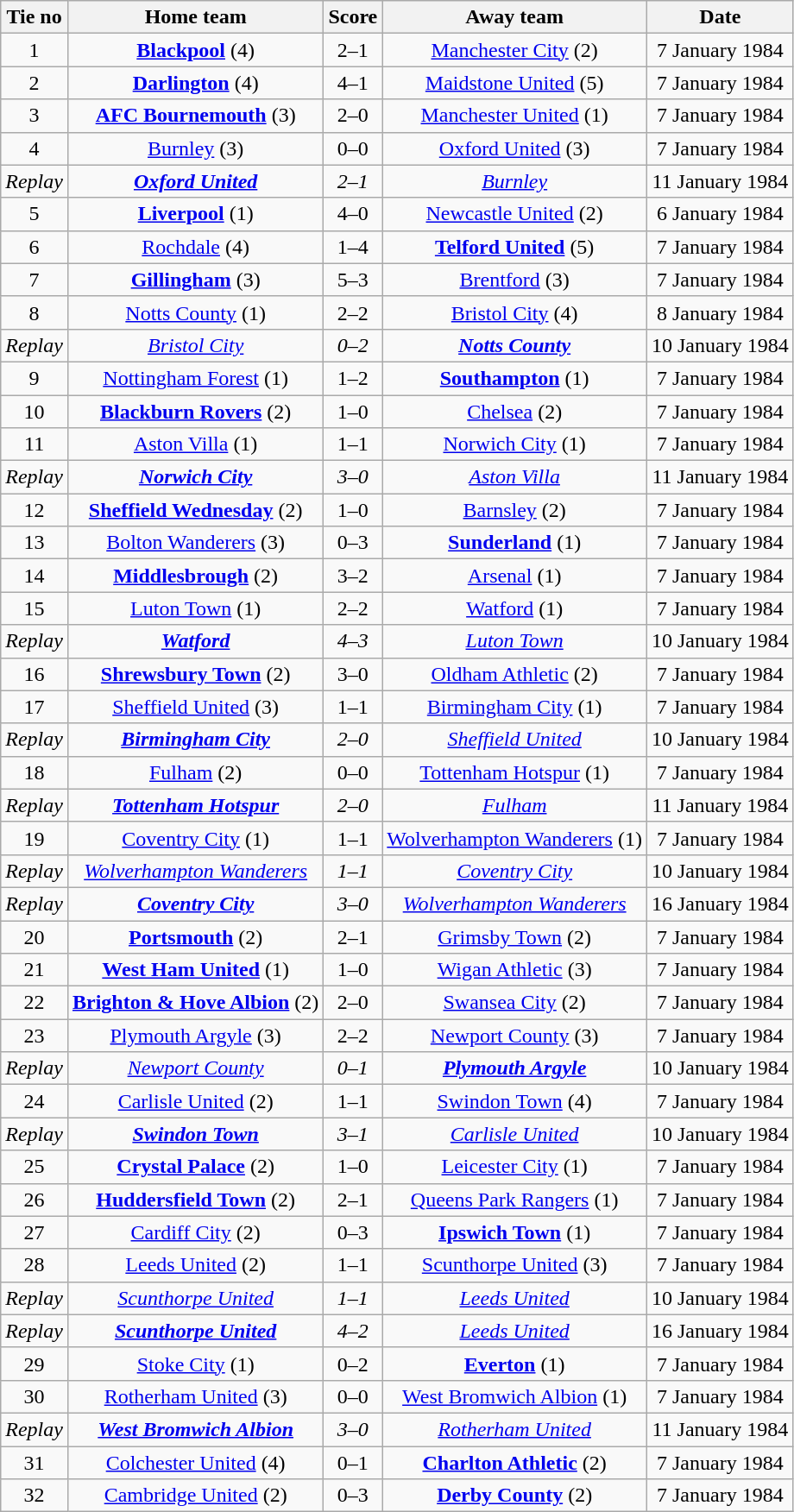<table class="wikitable" style="text-align: center">
<tr>
<th>Tie no</th>
<th>Home team</th>
<th>Score</th>
<th>Away team</th>
<th>Date</th>
</tr>
<tr>
<td>1</td>
<td><strong><a href='#'>Blackpool</a></strong> (4)</td>
<td>2–1</td>
<td><a href='#'>Manchester City</a> (2)</td>
<td>7 January 1984</td>
</tr>
<tr>
<td>2</td>
<td><strong><a href='#'>Darlington</a></strong> (4)</td>
<td>4–1</td>
<td><a href='#'>Maidstone United</a> (5)</td>
<td>7 January 1984</td>
</tr>
<tr>
<td>3</td>
<td><strong><a href='#'>AFC Bournemouth</a></strong> (3)</td>
<td>2–0</td>
<td><a href='#'>Manchester United</a> (1)</td>
<td>7 January 1984</td>
</tr>
<tr>
<td>4</td>
<td><a href='#'>Burnley</a> (3)</td>
<td>0–0</td>
<td><a href='#'>Oxford United</a> (3)</td>
<td>7 January 1984</td>
</tr>
<tr>
<td><em>Replay</em></td>
<td><strong><em><a href='#'>Oxford United</a></em></strong></td>
<td><em>2–1</em></td>
<td><em><a href='#'>Burnley</a></em></td>
<td>11 January 1984</td>
</tr>
<tr>
<td>5</td>
<td><strong><a href='#'>Liverpool</a></strong> (1)</td>
<td>4–0</td>
<td><a href='#'>Newcastle United</a> (2)</td>
<td>6 January 1984</td>
</tr>
<tr>
<td>6</td>
<td><a href='#'>Rochdale</a> (4)</td>
<td>1–4</td>
<td><strong><a href='#'>Telford United</a></strong> (5)</td>
<td>7 January 1984</td>
</tr>
<tr>
<td>7</td>
<td><strong><a href='#'>Gillingham</a></strong> (3)</td>
<td>5–3</td>
<td><a href='#'>Brentford</a> (3)</td>
<td>7 January 1984</td>
</tr>
<tr>
<td>8</td>
<td><a href='#'>Notts County</a> (1)</td>
<td>2–2</td>
<td><a href='#'>Bristol City</a> (4)</td>
<td>8 January 1984</td>
</tr>
<tr>
<td><em>Replay</em></td>
<td><em><a href='#'>Bristol City</a></em></td>
<td><em>0–2</em></td>
<td><strong><em><a href='#'>Notts County</a></em></strong></td>
<td>10 January 1984</td>
</tr>
<tr>
<td>9</td>
<td><a href='#'>Nottingham Forest</a> (1)</td>
<td>1–2</td>
<td><strong><a href='#'>Southampton</a></strong> (1)</td>
<td>7 January 1984</td>
</tr>
<tr>
<td>10</td>
<td><strong><a href='#'>Blackburn Rovers</a></strong> (2)</td>
<td>1–0</td>
<td><a href='#'>Chelsea</a> (2)</td>
<td>7 January 1984</td>
</tr>
<tr>
<td>11</td>
<td><a href='#'>Aston Villa</a> (1)</td>
<td>1–1</td>
<td><a href='#'>Norwich City</a> (1)</td>
<td>7 January 1984</td>
</tr>
<tr>
<td><em>Replay</em></td>
<td><strong><em><a href='#'>Norwich City</a></em></strong></td>
<td><em>3–0</em></td>
<td><em><a href='#'>Aston Villa</a></em></td>
<td>11 January 1984</td>
</tr>
<tr>
<td>12</td>
<td><strong><a href='#'>Sheffield Wednesday</a></strong> (2)</td>
<td>1–0</td>
<td><a href='#'>Barnsley</a> (2)</td>
<td>7 January 1984</td>
</tr>
<tr>
<td>13</td>
<td><a href='#'>Bolton Wanderers</a> (3)</td>
<td>0–3</td>
<td><strong><a href='#'>Sunderland</a></strong> (1)</td>
<td>7 January 1984</td>
</tr>
<tr>
<td>14</td>
<td><strong><a href='#'>Middlesbrough</a></strong> (2)</td>
<td>3–2</td>
<td><a href='#'>Arsenal</a> (1)</td>
<td>7 January 1984</td>
</tr>
<tr>
<td>15</td>
<td><a href='#'>Luton Town</a> (1)</td>
<td>2–2</td>
<td><a href='#'>Watford</a> (1)</td>
<td>7 January 1984</td>
</tr>
<tr>
<td><em>Replay</em></td>
<td><strong><em><a href='#'>Watford</a></em></strong></td>
<td><em>4–3</em></td>
<td><em><a href='#'>Luton Town</a></em></td>
<td>10 January 1984</td>
</tr>
<tr>
<td>16</td>
<td><strong><a href='#'>Shrewsbury Town</a></strong> (2)</td>
<td>3–0</td>
<td><a href='#'>Oldham Athletic</a> (2)</td>
<td>7 January 1984</td>
</tr>
<tr>
<td>17</td>
<td><a href='#'>Sheffield United</a> (3)</td>
<td>1–1</td>
<td><a href='#'>Birmingham City</a> (1)</td>
<td>7 January 1984</td>
</tr>
<tr>
<td><em>Replay</em></td>
<td><strong><em><a href='#'>Birmingham City</a></em></strong></td>
<td><em>2–0</em></td>
<td><em><a href='#'>Sheffield United</a></em></td>
<td>10 January 1984</td>
</tr>
<tr>
<td>18</td>
<td><a href='#'>Fulham</a> (2)</td>
<td>0–0</td>
<td><a href='#'>Tottenham Hotspur</a> (1)</td>
<td>7 January 1984</td>
</tr>
<tr>
<td><em>Replay</em></td>
<td><strong><em><a href='#'>Tottenham Hotspur</a></em></strong></td>
<td><em>2–0</em></td>
<td><em><a href='#'>Fulham</a></em></td>
<td>11 January 1984</td>
</tr>
<tr>
<td>19</td>
<td><a href='#'>Coventry City</a> (1)</td>
<td>1–1</td>
<td><a href='#'>Wolverhampton Wanderers</a> (1)</td>
<td>7 January 1984</td>
</tr>
<tr>
<td><em>Replay</em></td>
<td><em><a href='#'>Wolverhampton Wanderers</a></em></td>
<td><em>1–1</em></td>
<td><em><a href='#'>Coventry City</a></em></td>
<td>10 January 1984</td>
</tr>
<tr>
<td><em>Replay</em></td>
<td><strong><em><a href='#'>Coventry City</a></em></strong></td>
<td><em>3–0</em></td>
<td><em><a href='#'>Wolverhampton Wanderers</a></em></td>
<td>16 January 1984</td>
</tr>
<tr>
<td>20</td>
<td><strong><a href='#'>Portsmouth</a></strong> (2)</td>
<td>2–1</td>
<td><a href='#'>Grimsby Town</a> (2)</td>
<td>7 January 1984</td>
</tr>
<tr>
<td>21</td>
<td><strong><a href='#'>West Ham United</a></strong> (1)</td>
<td>1–0</td>
<td><a href='#'>Wigan Athletic</a> (3)</td>
<td>7 January 1984</td>
</tr>
<tr>
<td>22</td>
<td><strong><a href='#'>Brighton & Hove Albion</a></strong> (2)</td>
<td>2–0</td>
<td><a href='#'>Swansea City</a> (2)</td>
<td>7 January 1984</td>
</tr>
<tr>
<td>23</td>
<td><a href='#'>Plymouth Argyle</a> (3)</td>
<td>2–2</td>
<td><a href='#'>Newport County</a> (3)</td>
<td>7 January 1984</td>
</tr>
<tr>
<td><em>Replay</em></td>
<td><em><a href='#'>Newport County</a></em></td>
<td><em>0–1</em></td>
<td><strong><em><a href='#'>Plymouth Argyle</a></em></strong></td>
<td>10 January 1984</td>
</tr>
<tr>
<td>24</td>
<td><a href='#'>Carlisle United</a> (2)</td>
<td>1–1</td>
<td><a href='#'>Swindon Town</a> (4)</td>
<td>7 January 1984</td>
</tr>
<tr>
<td><em>Replay</em></td>
<td><strong><em><a href='#'>Swindon Town</a></em></strong></td>
<td><em>3–1</em></td>
<td><em><a href='#'>Carlisle United</a></em></td>
<td>10 January 1984</td>
</tr>
<tr>
<td>25</td>
<td><strong><a href='#'>Crystal Palace</a></strong> (2)</td>
<td>1–0</td>
<td><a href='#'>Leicester City</a> (1)</td>
<td>7 January 1984</td>
</tr>
<tr>
<td>26</td>
<td><strong><a href='#'>Huddersfield Town</a></strong> (2)</td>
<td>2–1</td>
<td><a href='#'>Queens Park Rangers</a> (1)</td>
<td>7 January 1984</td>
</tr>
<tr>
<td>27</td>
<td><a href='#'>Cardiff City</a> (2)</td>
<td>0–3</td>
<td><strong><a href='#'>Ipswich Town</a></strong> (1)</td>
<td>7 January 1984</td>
</tr>
<tr>
<td>28</td>
<td><a href='#'>Leeds United</a> (2)</td>
<td>1–1</td>
<td><a href='#'>Scunthorpe United</a> (3)</td>
<td>7 January 1984</td>
</tr>
<tr>
<td><em>Replay</em></td>
<td><em><a href='#'>Scunthorpe United</a></em></td>
<td><em>1–1</em></td>
<td><em><a href='#'>Leeds United</a></em></td>
<td>10 January 1984</td>
</tr>
<tr>
<td><em>Replay</em></td>
<td><strong><em><a href='#'>Scunthorpe United</a></em></strong></td>
<td><em>4–2</em></td>
<td><em><a href='#'>Leeds United</a></em></td>
<td>16 January 1984</td>
</tr>
<tr>
<td>29</td>
<td><a href='#'>Stoke City</a> (1)</td>
<td>0–2</td>
<td><strong><a href='#'>Everton</a></strong> (1)</td>
<td>7 January 1984</td>
</tr>
<tr>
<td>30</td>
<td><a href='#'>Rotherham United</a> (3)</td>
<td>0–0</td>
<td><a href='#'>West Bromwich Albion</a> (1)</td>
<td>7 January 1984</td>
</tr>
<tr>
<td><em>Replay</em></td>
<td><strong><em><a href='#'>West Bromwich Albion</a></em></strong></td>
<td><em>3–0</em></td>
<td><em><a href='#'>Rotherham United</a></em></td>
<td>11 January 1984</td>
</tr>
<tr>
<td>31</td>
<td><a href='#'>Colchester United</a> (4)</td>
<td>0–1</td>
<td><strong><a href='#'>Charlton Athletic</a></strong> (2)</td>
<td>7 January 1984</td>
</tr>
<tr>
<td>32</td>
<td><a href='#'>Cambridge United</a> (2)</td>
<td>0–3</td>
<td><strong><a href='#'>Derby County</a></strong> (2)</td>
<td>7 January 1984</td>
</tr>
</table>
